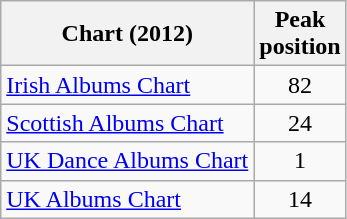<table class="wikitable sortable">
<tr>
<th>Chart (2012)</th>
<th>Peak<br>position</th>
</tr>
<tr>
<td><a href='#'>Irish Albums Chart</a></td>
<td style="text-align:center;">82</td>
</tr>
<tr>
<td><a href='#'>Scottish Albums Chart</a></td>
<td style="text-align:center;">24</td>
</tr>
<tr>
<td><a href='#'>UK Dance Albums Chart</a></td>
<td style="text-align:center;">1</td>
</tr>
<tr>
<td><a href='#'>UK Albums Chart</a></td>
<td style="text-align:center;">14</td>
</tr>
</table>
